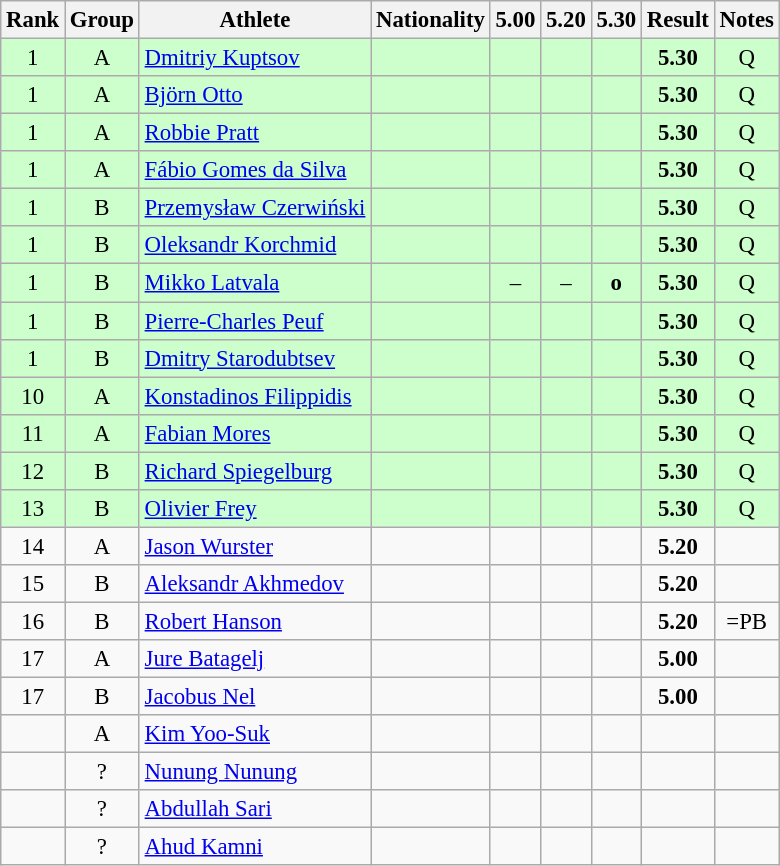<table class="wikitable sortable" style="text-align:center;font-size:95%">
<tr>
<th>Rank</th>
<th>Group</th>
<th>Athlete</th>
<th>Nationality</th>
<th>5.00</th>
<th>5.20</th>
<th>5.30</th>
<th>Result</th>
<th>Notes</th>
</tr>
<tr bgcolor=ccffcc>
<td>1</td>
<td>A</td>
<td align="left"><a href='#'>Dmitriy Kuptsov</a></td>
<td align=left></td>
<td></td>
<td></td>
<td></td>
<td><strong>5.30</strong></td>
<td>Q</td>
</tr>
<tr bgcolor=ccffcc>
<td>1</td>
<td>A</td>
<td align="left"><a href='#'>Björn Otto</a></td>
<td align=left></td>
<td></td>
<td></td>
<td></td>
<td><strong>5.30</strong></td>
<td>Q</td>
</tr>
<tr bgcolor=ccffcc>
<td>1</td>
<td>A</td>
<td align="left"><a href='#'>Robbie Pratt</a></td>
<td align=left></td>
<td></td>
<td></td>
<td></td>
<td><strong>5.30</strong></td>
<td>Q</td>
</tr>
<tr bgcolor=ccffcc>
<td>1</td>
<td>A</td>
<td align="left"><a href='#'>Fábio Gomes da Silva</a></td>
<td align=left></td>
<td></td>
<td></td>
<td></td>
<td><strong>5.30</strong></td>
<td>Q</td>
</tr>
<tr bgcolor=ccffcc>
<td>1</td>
<td>B</td>
<td align="left"><a href='#'>Przemysław Czerwiński</a></td>
<td align=left></td>
<td></td>
<td></td>
<td></td>
<td><strong>5.30</strong></td>
<td>Q</td>
</tr>
<tr bgcolor=ccffcc>
<td>1</td>
<td>B</td>
<td align="left"><a href='#'>Oleksandr Korchmid</a></td>
<td align=left></td>
<td></td>
<td></td>
<td></td>
<td><strong>5.30</strong></td>
<td>Q</td>
</tr>
<tr bgcolor=ccffcc>
<td>1</td>
<td>B</td>
<td align="left"><a href='#'>Mikko Latvala</a></td>
<td align=left></td>
<td>–</td>
<td>–</td>
<td><strong>o</strong></td>
<td><strong>5.30</strong></td>
<td>Q</td>
</tr>
<tr bgcolor=ccffcc>
<td>1</td>
<td>B</td>
<td align="left"><a href='#'>Pierre-Charles Peuf</a></td>
<td align=left></td>
<td></td>
<td></td>
<td></td>
<td><strong>5.30</strong></td>
<td>Q</td>
</tr>
<tr bgcolor=ccffcc>
<td>1</td>
<td>B</td>
<td align="left"><a href='#'>Dmitry Starodubtsev</a></td>
<td align=left></td>
<td></td>
<td></td>
<td></td>
<td><strong>5.30</strong></td>
<td>Q</td>
</tr>
<tr bgcolor=ccffcc>
<td>10</td>
<td>A</td>
<td align="left"><a href='#'>Konstadinos Filippidis</a></td>
<td align=left></td>
<td></td>
<td></td>
<td></td>
<td><strong>5.30</strong></td>
<td>Q</td>
</tr>
<tr bgcolor=ccffcc>
<td>11</td>
<td>A</td>
<td align="left"><a href='#'>Fabian Mores</a></td>
<td align=left></td>
<td></td>
<td></td>
<td></td>
<td><strong>5.30</strong></td>
<td>Q</td>
</tr>
<tr bgcolor=ccffcc>
<td>12</td>
<td>B</td>
<td align="left"><a href='#'>Richard Spiegelburg</a></td>
<td align=left></td>
<td></td>
<td></td>
<td></td>
<td><strong>5.30</strong></td>
<td>Q</td>
</tr>
<tr bgcolor=ccffcc>
<td>13</td>
<td>B</td>
<td align="left"><a href='#'>Olivier Frey</a></td>
<td align=left></td>
<td></td>
<td></td>
<td></td>
<td><strong>5.30</strong></td>
<td>Q</td>
</tr>
<tr>
<td>14</td>
<td>A</td>
<td align="left"><a href='#'>Jason Wurster</a></td>
<td align=left></td>
<td></td>
<td></td>
<td></td>
<td><strong>5.20</strong></td>
<td></td>
</tr>
<tr>
<td>15</td>
<td>B</td>
<td align="left"><a href='#'>Aleksandr Akhmedov</a></td>
<td align=left></td>
<td></td>
<td></td>
<td></td>
<td><strong>5.20</strong></td>
<td></td>
</tr>
<tr>
<td>16</td>
<td>B</td>
<td align="left"><a href='#'>Robert Hanson</a></td>
<td align=left></td>
<td></td>
<td></td>
<td></td>
<td><strong>5.20</strong></td>
<td>=PB</td>
</tr>
<tr>
<td>17</td>
<td>A</td>
<td align="left"><a href='#'>Jure Batagelj</a></td>
<td align=left></td>
<td></td>
<td></td>
<td></td>
<td><strong>5.00</strong></td>
<td></td>
</tr>
<tr>
<td>17</td>
<td>B</td>
<td align="left"><a href='#'>Jacobus Nel</a></td>
<td align=left></td>
<td></td>
<td></td>
<td></td>
<td><strong>5.00</strong></td>
<td></td>
</tr>
<tr>
<td></td>
<td>A</td>
<td align="left"><a href='#'>Kim Yoo-Suk</a></td>
<td align=left></td>
<td></td>
<td></td>
<td></td>
<td><strong></strong></td>
<td></td>
</tr>
<tr>
<td></td>
<td>?</td>
<td align="left"><a href='#'>Nunung Nunung</a></td>
<td align=left></td>
<td></td>
<td></td>
<td></td>
<td><strong></strong></td>
<td></td>
</tr>
<tr>
<td></td>
<td>?</td>
<td align="left"><a href='#'>Abdullah Sari</a></td>
<td align=left></td>
<td></td>
<td></td>
<td></td>
<td><strong></strong></td>
<td></td>
</tr>
<tr>
<td></td>
<td>?</td>
<td align="left"><a href='#'>Ahud Kamni</a></td>
<td align=left></td>
<td></td>
<td></td>
<td></td>
<td><strong></strong></td>
<td></td>
</tr>
</table>
